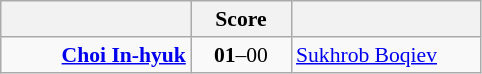<table class="wikitable" style="text-align: center; font-size:90% ">
<tr>
<th align="right" width="120"></th>
<th width="60">Score</th>
<th align="left" width="120"></th>
</tr>
<tr>
<td align=right><strong><a href='#'>Choi In-hyuk</a></strong> </td>
<td align=center><strong>01</strong>–00</td>
<td align=left> <a href='#'>Sukhrob Boqiev</a></td>
</tr>
</table>
